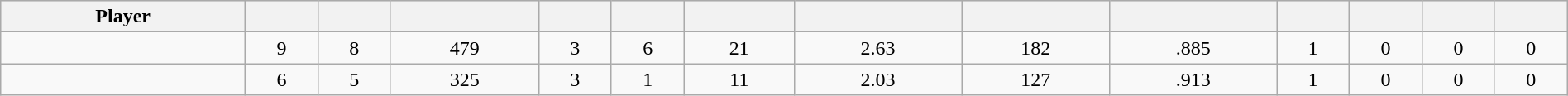<table class="wikitable sortable" style="width:100%;">
<tr style="text-align:center; background:#ddd;">
<th>Player</th>
<th></th>
<th></th>
<th></th>
<th></th>
<th></th>
<th></th>
<th></th>
<th></th>
<th></th>
<th></th>
<th></th>
<th></th>
<th></th>
</tr>
<tr align=center>
<td></td>
<td>9</td>
<td>8</td>
<td>479</td>
<td>3</td>
<td>6</td>
<td>21</td>
<td>2.63</td>
<td>182</td>
<td>.885</td>
<td>1</td>
<td>0</td>
<td>0</td>
<td>0</td>
</tr>
<tr align=center>
<td></td>
<td>6</td>
<td>5</td>
<td>325</td>
<td>3</td>
<td>1</td>
<td>11</td>
<td>2.03</td>
<td>127</td>
<td>.913</td>
<td>1</td>
<td>0</td>
<td>0</td>
<td>0</td>
</tr>
</table>
